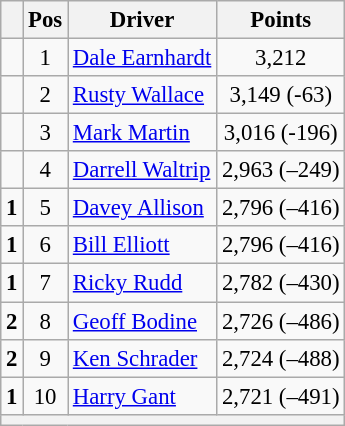<table class="wikitable" style="font-size: 95%;">
<tr>
<th></th>
<th>Pos</th>
<th>Driver</th>
<th>Points</th>
</tr>
<tr>
<td align="left"></td>
<td style="text-align:center;">1</td>
<td><a href='#'>Dale Earnhardt</a></td>
<td style="text-align:center;">3,212</td>
</tr>
<tr>
<td align="left"></td>
<td style="text-align:center;">2</td>
<td><a href='#'>Rusty Wallace</a></td>
<td style="text-align:center;">3,149 (-63)</td>
</tr>
<tr>
<td align="left"></td>
<td style="text-align:center;">3</td>
<td><a href='#'>Mark Martin</a></td>
<td style="text-align:center;">3,016 (-196)</td>
</tr>
<tr>
<td align="left"></td>
<td style="text-align:center;">4</td>
<td><a href='#'>Darrell Waltrip</a></td>
<td style="text-align:center;">2,963 (–249)</td>
</tr>
<tr>
<td align="left">  <strong>1</strong></td>
<td style="text-align:center;">5</td>
<td><a href='#'>Davey Allison</a></td>
<td style="text-align:center;">2,796 (–416)</td>
</tr>
<tr>
<td align="left">  <strong>1</strong></td>
<td style="text-align:center;">6</td>
<td><a href='#'>Bill Elliott</a></td>
<td style="text-align:center;">2,796 (–416)</td>
</tr>
<tr>
<td align="left">  <strong>1</strong></td>
<td style="text-align:center;">7</td>
<td><a href='#'>Ricky Rudd</a></td>
<td style="text-align:center;">2,782 (–430)</td>
</tr>
<tr>
<td align="left">  <strong>2</strong></td>
<td style="text-align:center;">8</td>
<td><a href='#'>Geoff Bodine</a></td>
<td style="text-align:center;">2,726 (–486)</td>
</tr>
<tr>
<td align="left">  <strong>2</strong></td>
<td style="text-align:center;">9</td>
<td><a href='#'>Ken Schrader</a></td>
<td style="text-align:center;">2,724 (–488)</td>
</tr>
<tr>
<td align="left">  <strong>1</strong></td>
<td style="text-align:center;">10</td>
<td><a href='#'>Harry Gant</a></td>
<td style="text-align:center;">2,721 (–491)</td>
</tr>
<tr class="sortbottom">
<th colspan="9"></th>
</tr>
</table>
